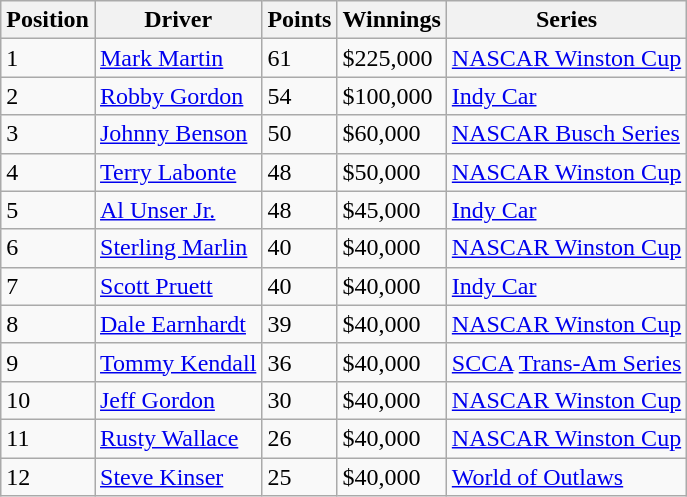<table class="wikitable">
<tr>
<th><strong>Position</strong></th>
<th><strong>Driver</strong></th>
<th><strong>Points</strong></th>
<th><strong>Winnings</strong></th>
<th><strong>Series</strong></th>
</tr>
<tr>
<td>1</td>
<td> <a href='#'>Mark Martin</a></td>
<td>61</td>
<td>$225,000</td>
<td><a href='#'>NASCAR Winston Cup</a></td>
</tr>
<tr>
<td>2</td>
<td> <a href='#'>Robby Gordon</a></td>
<td>54</td>
<td>$100,000</td>
<td><a href='#'>Indy Car</a></td>
</tr>
<tr>
<td>3</td>
<td> <a href='#'>Johnny Benson</a></td>
<td>50</td>
<td>$60,000</td>
<td><a href='#'>NASCAR Busch Series</a></td>
</tr>
<tr>
<td>4</td>
<td> <a href='#'>Terry Labonte</a></td>
<td>48</td>
<td>$50,000</td>
<td><a href='#'>NASCAR Winston Cup</a></td>
</tr>
<tr>
<td>5</td>
<td> <a href='#'>Al Unser Jr.</a></td>
<td>48</td>
<td>$45,000</td>
<td><a href='#'>Indy Car</a></td>
</tr>
<tr>
<td>6</td>
<td> <a href='#'>Sterling Marlin</a></td>
<td>40</td>
<td>$40,000</td>
<td><a href='#'>NASCAR Winston Cup</a></td>
</tr>
<tr>
<td>7</td>
<td> <a href='#'>Scott Pruett</a></td>
<td>40</td>
<td>$40,000</td>
<td><a href='#'>Indy Car</a></td>
</tr>
<tr>
<td>8</td>
<td> <a href='#'>Dale Earnhardt</a></td>
<td>39</td>
<td>$40,000</td>
<td><a href='#'>NASCAR Winston Cup</a></td>
</tr>
<tr>
<td>9</td>
<td> <a href='#'>Tommy Kendall</a></td>
<td>36</td>
<td>$40,000</td>
<td><a href='#'>SCCA</a> <a href='#'>Trans-Am Series</a></td>
</tr>
<tr>
<td>10</td>
<td> <a href='#'>Jeff Gordon</a></td>
<td>30</td>
<td>$40,000</td>
<td><a href='#'>NASCAR Winston Cup</a></td>
</tr>
<tr>
<td>11</td>
<td> <a href='#'>Rusty Wallace</a></td>
<td>26</td>
<td>$40,000</td>
<td><a href='#'>NASCAR Winston Cup</a></td>
</tr>
<tr>
<td>12</td>
<td> <a href='#'>Steve Kinser</a></td>
<td>25</td>
<td>$40,000</td>
<td><a href='#'>World of Outlaws</a></td>
</tr>
</table>
